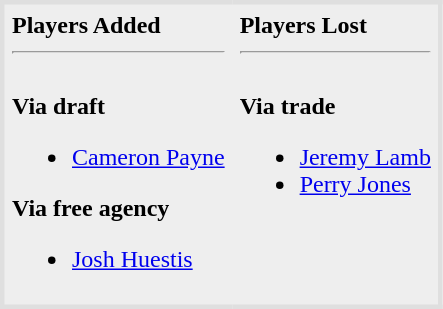<table style="border-collapse:collapse; background-color:#eeeeee" bordercolor="#DFDFDF" cellpadding="5">
<tr>
<td valign="top"><strong>Players Added</strong> <hr><br><strong>Via draft</strong><ul><li><a href='#'>Cameron Payne</a></li></ul>
<strong>Via free agency</strong><ul><li><a href='#'>Josh Huestis</a><br></li></ul></td>
<td valign="top"><strong>Players Lost</strong> <hr><br><strong>Via trade</strong><ul><li><a href='#'>Jeremy Lamb</a></li><li><a href='#'>Perry Jones</a></li></ul>

</td>
</tr>
</table>
